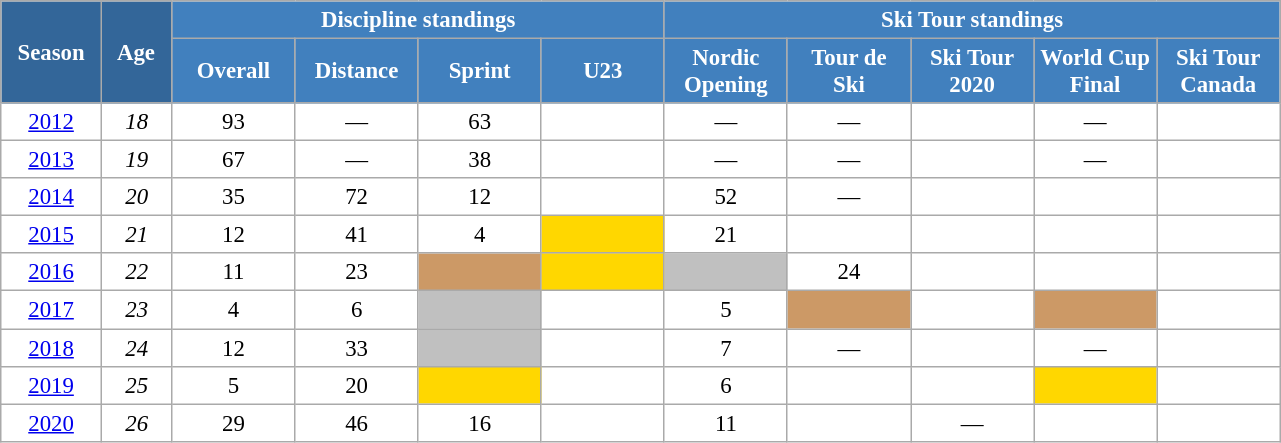<table class="wikitable" style="font-size:95%; text-align:center; border:grey solid 1px; border-collapse:collapse; background:#ffffff;">
<tr>
<th style="background-color:#369; color:white; width:60px;" rowspan="2"> Season </th>
<th style="background-color:#369; color:white; width:40px;" rowspan="2"> Age </th>
<th style="background-color:#4180be; color:white;" colspan="4">Discipline standings</th>
<th style="background-color:#4180be; color:white;" colspan="5">Ski Tour standings</th>
</tr>
<tr>
<th style="background-color:#4180be; color:white; width:75px;">Overall</th>
<th style="background-color:#4180be; color:white; width:75px;">Distance</th>
<th style="background-color:#4180be; color:white; width:75px;">Sprint</th>
<th style="background-color:#4180be; color:white; width:75px;">U23</th>
<th style="background-color:#4180be; color:white; width:75px;">Nordic<br>Opening</th>
<th style="background-color:#4180be; color:white; width:75px;">Tour de<br>Ski</th>
<th style="background-color:#4180be; color:white; width:75px;">Ski Tour<br>2020</th>
<th style="background-color:#4180be; color:white; width:75px;">World Cup<br>Final</th>
<th style="background-color:#4180be; color:white; width:75px;">Ski Tour<br>Canada</th>
</tr>
<tr>
<td><a href='#'>2012</a></td>
<td><em>18</em></td>
<td>93</td>
<td>—</td>
<td>63</td>
<td></td>
<td>—</td>
<td>—</td>
<td></td>
<td>—</td>
<td></td>
</tr>
<tr>
<td><a href='#'>2013</a></td>
<td><em>19</em></td>
<td>67</td>
<td>—</td>
<td>38</td>
<td></td>
<td>—</td>
<td>—</td>
<td></td>
<td>—</td>
<td></td>
</tr>
<tr>
<td><a href='#'>2014</a></td>
<td><em>20</em></td>
<td>35</td>
<td>72</td>
<td>12</td>
<td></td>
<td>52</td>
<td>—</td>
<td></td>
<td></td>
<td></td>
</tr>
<tr>
<td><a href='#'>2015</a></td>
<td><em>21</em></td>
<td>12</td>
<td>41</td>
<td>4</td>
<td style="background:gold;"></td>
<td>21</td>
<td></td>
<td></td>
<td></td>
<td></td>
</tr>
<tr>
<td><a href='#'>2016</a></td>
<td><em>22</em></td>
<td>11</td>
<td>23</td>
<td style="background:#c96;"></td>
<td style="background:gold;"></td>
<td style="background:silver;"></td>
<td>24</td>
<td></td>
<td></td>
<td></td>
</tr>
<tr>
<td><a href='#'>2017</a></td>
<td><em>23</em></td>
<td>4</td>
<td>6</td>
<td style="background:silver;"></td>
<td></td>
<td>5</td>
<td style="background:#c96;"></td>
<td></td>
<td style="background:#c96;"></td>
<td></td>
</tr>
<tr>
<td><a href='#'>2018</a></td>
<td><em>24</em></td>
<td>12</td>
<td>33</td>
<td style="background:silver;"></td>
<td></td>
<td>7</td>
<td>—</td>
<td></td>
<td>—</td>
<td></td>
</tr>
<tr>
<td><a href='#'>2019</a></td>
<td><em>25</em></td>
<td>5</td>
<td>20</td>
<td style="background:gold;"></td>
<td></td>
<td>6</td>
<td></td>
<td></td>
<td style="background:gold;"></td>
<td></td>
</tr>
<tr>
<td><a href='#'>2020</a></td>
<td><em>26</em></td>
<td>29</td>
<td>46</td>
<td>16</td>
<td></td>
<td>11</td>
<td></td>
<td>—</td>
<td></td>
<td></td>
</tr>
</table>
